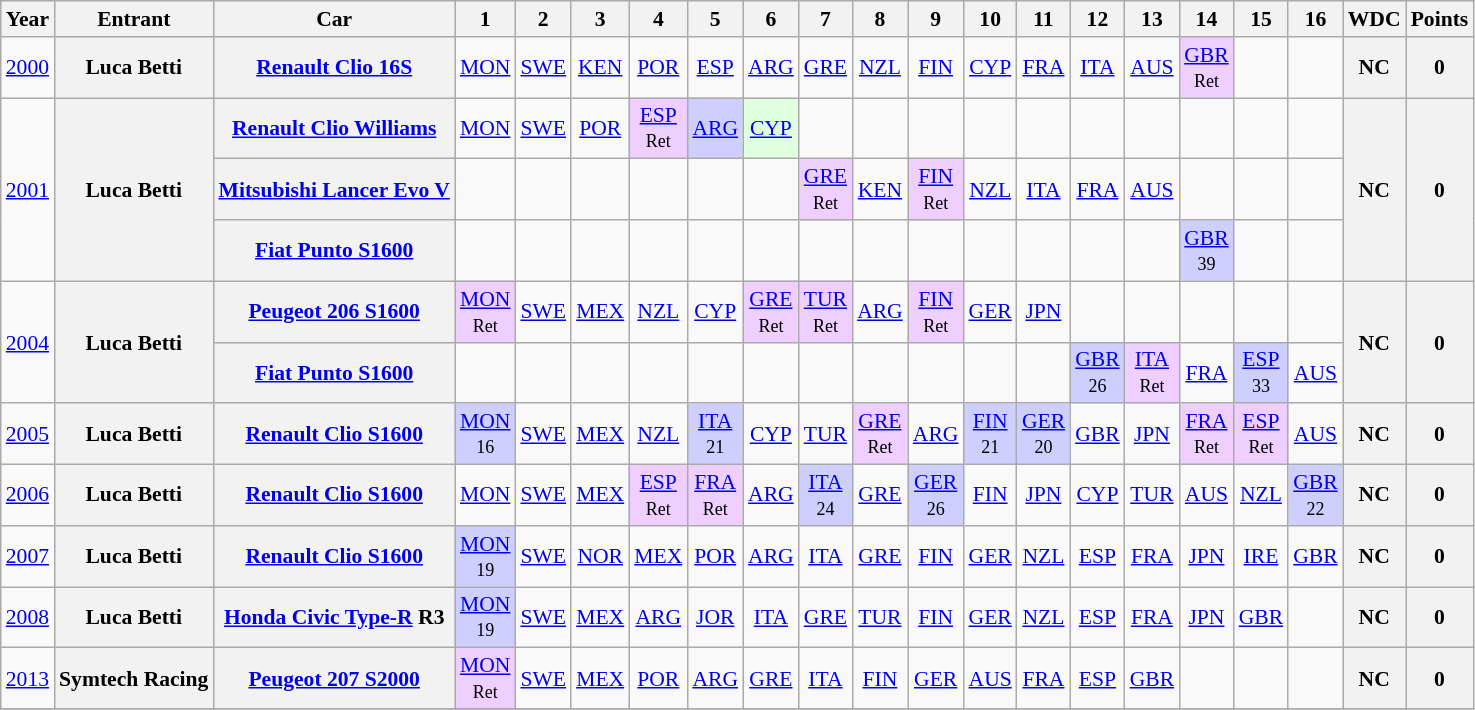<table class="wikitable" style="text-align:center; font-size:90%">
<tr>
<th>Year</th>
<th>Entrant</th>
<th>Car</th>
<th>1</th>
<th>2</th>
<th>3</th>
<th>4</th>
<th>5</th>
<th>6</th>
<th>7</th>
<th>8</th>
<th>9</th>
<th>10</th>
<th>11</th>
<th>12</th>
<th>13</th>
<th>14</th>
<th>15</th>
<th>16</th>
<th>WDC</th>
<th>Points</th>
</tr>
<tr>
<td><a href='#'>2000</a></td>
<th>Luca Betti</th>
<th><a href='#'>Renault Clio 16S</a></th>
<td><a href='#'>MON</a></td>
<td><a href='#'>SWE</a></td>
<td><a href='#'>KEN</a></td>
<td><a href='#'>POR</a></td>
<td><a href='#'>ESP</a></td>
<td><a href='#'>ARG</a></td>
<td><a href='#'>GRE</a></td>
<td><a href='#'>NZL</a></td>
<td><a href='#'>FIN</a></td>
<td><a href='#'>CYP</a></td>
<td><a href='#'>FRA</a></td>
<td><a href='#'>ITA</a></td>
<td><a href='#'>AUS</a></td>
<td style="background:#EFCFFF;"><a href='#'>GBR</a><br><small>Ret</small></td>
<td></td>
<td></td>
<th>NC</th>
<th>0</th>
</tr>
<tr>
<td rowspan=3><a href='#'>2001</a></td>
<th rowspan=3>Luca Betti</th>
<th><a href='#'>Renault Clio Williams</a></th>
<td><a href='#'>MON</a></td>
<td><a href='#'>SWE</a></td>
<td><a href='#'>POR</a></td>
<td style="background:#EFCFFF;"><a href='#'>ESP</a><br><small>Ret</small></td>
<td style="background:#CFCFFF;"><a href='#'>ARG</a></td>
<td style="background:#DFFFDF;"><a href='#'>CYP</a></td>
<td></td>
<td></td>
<td></td>
<td></td>
<td></td>
<td></td>
<td></td>
<td></td>
<td></td>
<td></td>
<th rowspan=3>NC</th>
<th rowspan=3>0</th>
</tr>
<tr>
<th><a href='#'>Mitsubishi Lancer Evo V</a></th>
<td></td>
<td></td>
<td></td>
<td></td>
<td></td>
<td></td>
<td style="background:#EFCFFF;"><a href='#'>GRE</a><br><small>Ret</small></td>
<td><a href='#'>KEN</a></td>
<td style="background:#EFCFFF;"><a href='#'>FIN</a><br><small>Ret</small></td>
<td><a href='#'>NZL</a></td>
<td><a href='#'>ITA</a></td>
<td><a href='#'>FRA</a></td>
<td><a href='#'>AUS</a></td>
<td></td>
<td></td>
<td></td>
</tr>
<tr>
<th><a href='#'>Fiat Punto S1600</a></th>
<td></td>
<td></td>
<td></td>
<td></td>
<td></td>
<td></td>
<td></td>
<td></td>
<td></td>
<td></td>
<td></td>
<td></td>
<td></td>
<td style="background:#CFCFFF;"><a href='#'>GBR</a><br><small>39</small></td>
<td></td>
<td></td>
</tr>
<tr>
<td rowspan=2><a href='#'>2004</a></td>
<th rowspan=2>Luca Betti</th>
<th><a href='#'>Peugeot 206 S1600</a></th>
<td style="background:#EFCFFF;"><a href='#'>MON</a><br><small>Ret</small></td>
<td><a href='#'>SWE</a></td>
<td><a href='#'>MEX</a></td>
<td><a href='#'>NZL</a></td>
<td><a href='#'>CYP</a></td>
<td style="background:#EFCFFF;"><a href='#'>GRE</a><br><small>Ret</small></td>
<td style="background:#EFCFFF;"><a href='#'>TUR</a><br><small>Ret</small></td>
<td><a href='#'>ARG</a></td>
<td style="background:#EFCFFF;"><a href='#'>FIN</a><br><small>Ret</small></td>
<td><a href='#'>GER</a></td>
<td><a href='#'>JPN</a></td>
<td></td>
<td></td>
<td></td>
<td></td>
<td></td>
<th rowspan=2>NC</th>
<th rowspan=2>0</th>
</tr>
<tr>
<th><a href='#'>Fiat Punto S1600</a></th>
<td></td>
<td></td>
<td></td>
<td></td>
<td></td>
<td></td>
<td></td>
<td></td>
<td></td>
<td></td>
<td></td>
<td style="background:#CFCFFF;"><a href='#'>GBR</a><br><small>26</small></td>
<td style="background:#EFCFFF;"><a href='#'>ITA</a><br><small>Ret</small></td>
<td><a href='#'>FRA</a></td>
<td style="background:#CFCFFF;"><a href='#'>ESP</a><br><small>33</small></td>
<td><a href='#'>AUS</a></td>
</tr>
<tr>
<td><a href='#'>2005</a></td>
<th>Luca Betti</th>
<th><a href='#'>Renault Clio S1600</a></th>
<td style="background:#CFCFFF;"><a href='#'>MON</a><br><small>16</small></td>
<td><a href='#'>SWE</a></td>
<td><a href='#'>MEX</a></td>
<td><a href='#'>NZL</a></td>
<td style="background:#CFCFFF;"><a href='#'>ITA</a><br><small>21</small></td>
<td><a href='#'>CYP</a></td>
<td><a href='#'>TUR</a></td>
<td style="background:#EFCFFF;"><a href='#'>GRE</a><br><small>Ret</small></td>
<td><a href='#'>ARG</a></td>
<td style="background:#CFCFFF;"><a href='#'>FIN</a><br><small>21</small></td>
<td style="background:#CFCFFF;"><a href='#'>GER</a><br><small>20</small></td>
<td><a href='#'>GBR</a></td>
<td><a href='#'>JPN</a></td>
<td style="background:#EFCFFF;"><a href='#'>FRA</a><br><small>Ret</small></td>
<td style="background:#EFCFFF;"><a href='#'>ESP</a><br><small>Ret</small></td>
<td><a href='#'>AUS</a></td>
<th>NC</th>
<th>0</th>
</tr>
<tr>
<td><a href='#'>2006</a></td>
<th>Luca Betti</th>
<th><a href='#'>Renault Clio S1600</a></th>
<td><a href='#'>MON</a></td>
<td><a href='#'>SWE</a></td>
<td><a href='#'>MEX</a></td>
<td style="background:#EFCFFF;"><a href='#'>ESP</a><br><small>Ret</small></td>
<td style="background:#EFCFFF;"><a href='#'>FRA</a><br><small>Ret</small></td>
<td><a href='#'>ARG</a></td>
<td style="background:#CFCFFF;"><a href='#'>ITA</a><br><small>24</small></td>
<td><a href='#'>GRE</a></td>
<td style="background:#CFCFFF;"><a href='#'>GER</a><br><small>26</small></td>
<td><a href='#'>FIN</a></td>
<td><a href='#'>JPN</a></td>
<td><a href='#'>CYP</a></td>
<td><a href='#'>TUR</a></td>
<td><a href='#'>AUS</a></td>
<td><a href='#'>NZL</a></td>
<td style="background:#CFCFFF;"><a href='#'>GBR</a><br><small>22</small></td>
<th>NC</th>
<th>0</th>
</tr>
<tr>
<td><a href='#'>2007</a></td>
<th>Luca Betti</th>
<th><a href='#'>Renault Clio S1600</a></th>
<td style="background:#CFCFFF;"><a href='#'>MON</a><br><small>19</small></td>
<td><a href='#'>SWE</a></td>
<td><a href='#'>NOR</a></td>
<td><a href='#'>MEX</a></td>
<td><a href='#'>POR</a></td>
<td><a href='#'>ARG</a></td>
<td><a href='#'>ITA</a></td>
<td><a href='#'>GRE</a></td>
<td><a href='#'>FIN</a></td>
<td><a href='#'>GER</a></td>
<td><a href='#'>NZL</a></td>
<td><a href='#'>ESP</a></td>
<td><a href='#'>FRA</a></td>
<td><a href='#'>JPN</a></td>
<td><a href='#'>IRE</a></td>
<td><a href='#'>GBR</a></td>
<th>NC</th>
<th>0</th>
</tr>
<tr>
<td><a href='#'>2008</a></td>
<th>Luca Betti</th>
<th><a href='#'>Honda Civic Type-R</a> R3</th>
<td style="background:#CFCFFF;"><a href='#'>MON</a><br><small>19</small></td>
<td><a href='#'>SWE</a></td>
<td><a href='#'>MEX</a></td>
<td><a href='#'>ARG</a></td>
<td><a href='#'>JOR</a></td>
<td><a href='#'>ITA</a></td>
<td><a href='#'>GRE</a></td>
<td><a href='#'>TUR</a></td>
<td><a href='#'>FIN</a></td>
<td><a href='#'>GER</a></td>
<td><a href='#'>NZL</a></td>
<td><a href='#'>ESP</a></td>
<td><a href='#'>FRA</a></td>
<td><a href='#'>JPN</a></td>
<td><a href='#'>GBR</a></td>
<td></td>
<th>NC</th>
<th>0</th>
</tr>
<tr>
<td><a href='#'>2013</a></td>
<th>Symtech Racing</th>
<th><a href='#'>Peugeot 207 S2000</a></th>
<td style="background:#EFCFFF;"><a href='#'>MON</a><br><small>Ret</small></td>
<td><a href='#'>SWE</a></td>
<td><a href='#'>MEX</a></td>
<td><a href='#'>POR</a></td>
<td><a href='#'>ARG</a></td>
<td><a href='#'>GRE</a></td>
<td><a href='#'>ITA</a></td>
<td><a href='#'>FIN</a></td>
<td><a href='#'>GER</a></td>
<td><a href='#'>AUS</a></td>
<td><a href='#'>FRA</a></td>
<td><a href='#'>ESP</a></td>
<td><a href='#'>GBR</a></td>
<td></td>
<td></td>
<td></td>
<th>NC</th>
<th>0</th>
</tr>
<tr>
</tr>
</table>
